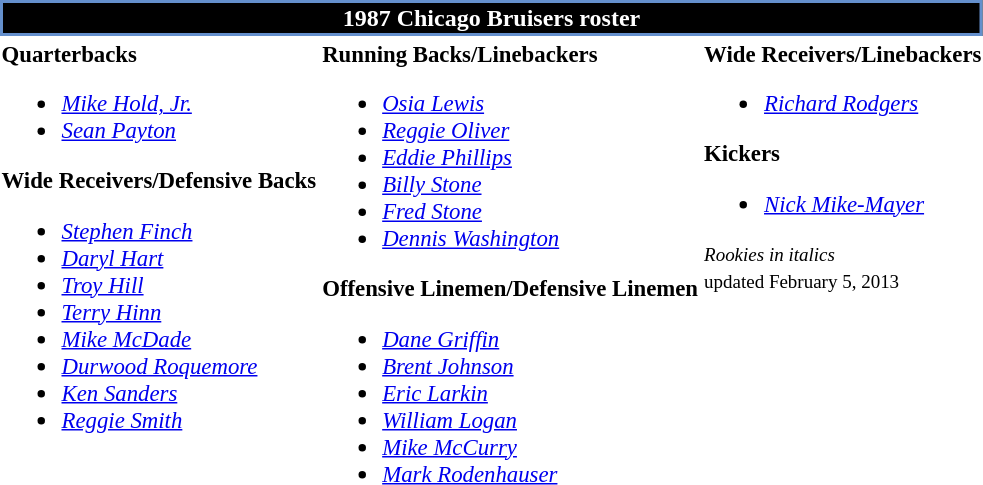<table class="toccolours" style="text-align: left">
<tr>
<th colspan="7" style="background:black; border:2px solid #648fcc; color:white; text-align:center;">1987 Chicago Bruisers roster</th>
</tr>
<tr>
<td style="font-size: 95%;" valign="top"><strong>Quarterbacks</strong><br><ul><li> <em><a href='#'>Mike Hold, Jr.</a></em></li><li> <em><a href='#'>Sean Payton</a></em></li></ul><strong>Wide Receivers/Defensive Backs</strong><ul><li> <em><a href='#'>Stephen Finch</a></em></li><li> <em><a href='#'>Daryl Hart</a></em></li><li> <em><a href='#'>Troy Hill</a></em></li><li> <em><a href='#'>Terry Hinn</a></em></li><li> <em><a href='#'>Mike McDade</a></em></li><li> <em><a href='#'>Durwood Roquemore</a></em></li><li> <em><a href='#'>Ken Sanders</a></em></li><li> <em><a href='#'>Reggie Smith</a></em></li></ul></td>
<td style="font-size: 95%;" valign="top"><strong>Running Backs/Linebackers</strong><br><ul><li> <em><a href='#'>Osia Lewis</a></em></li><li> <em><a href='#'>Reggie Oliver</a></em></li><li> <em><a href='#'>Eddie Phillips</a></em></li><li> <em><a href='#'>Billy Stone</a></em></li><li> <em><a href='#'>Fred Stone</a></em></li><li> <em><a href='#'>Dennis Washington</a></em></li></ul><strong>Offensive Linemen/Defensive Linemen</strong><ul><li> <em><a href='#'>Dane Griffin</a></em></li><li> <em><a href='#'>Brent Johnson</a></em></li><li> <em><a href='#'>Eric Larkin</a></em></li><li> <em><a href='#'>William Logan</a></em></li><li> <em><a href='#'>Mike McCurry</a></em></li><li> <em><a href='#'>Mark Rodenhauser</a></em></li></ul></td>
<td style="font-size: 95%;" valign="top"><strong>Wide Receivers/Linebackers</strong><br><ul><li> <em><a href='#'>Richard Rodgers</a></em></li></ul><strong>Kickers</strong><ul><li> <em><a href='#'>Nick Mike-Mayer</a></em></li></ul><small><em>Rookies in italics</em><br>
 updated February 5, 2013</small></td>
</tr>
<tr>
</tr>
</table>
